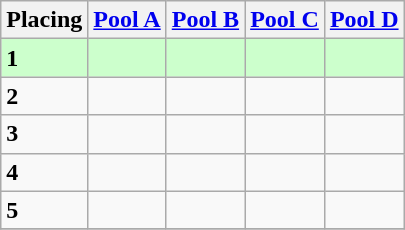<table class=wikitable style="border:1px solid #AAAAAA;">
<tr>
<th>Placing</th>
<th><a href='#'>Pool A</a></th>
<th><a href='#'>Pool B</a></th>
<th><a href='#'>Pool C</a></th>
<th><a href='#'>Pool D</a></th>
</tr>
<tr style="background: #ccffcc;">
<td><strong>1</strong></td>
<td></td>
<td></td>
<td></td>
<td></td>
</tr>
<tr>
<td><strong>2</strong></td>
<td></td>
<td></td>
<td></td>
<td></td>
</tr>
<tr>
<td><strong>3</strong></td>
<td></td>
<td></td>
<td></td>
<td></td>
</tr>
<tr>
<td><strong>4</strong></td>
<td></td>
<td></td>
<td></td>
<td></td>
</tr>
<tr>
<td><strong>5</strong></td>
<td></td>
<td></td>
<td></td>
<td></td>
</tr>
<tr>
</tr>
</table>
